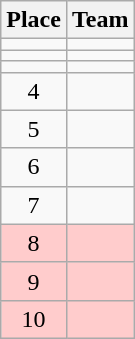<table class="wikitable">
<tr>
<th>Place</th>
<th>Team</th>
</tr>
<tr>
<td align=center></td>
<td></td>
</tr>
<tr>
<td align=center></td>
<td></td>
</tr>
<tr>
<td align=center></td>
<td></td>
</tr>
<tr>
<td align=center>4</td>
<td></td>
</tr>
<tr>
<td align=center>5</td>
<td></td>
</tr>
<tr>
<td align=center>6</td>
<td></td>
</tr>
<tr>
<td align=center>7</td>
<td></td>
</tr>
<tr bgcolor=#ffcccc>
<td align=center>8</td>
<td></td>
</tr>
<tr bgcolor=#ffcccc>
<td align=center>9</td>
<td></td>
</tr>
<tr bgcolor=#ffcccc>
<td align=center>10</td>
<td></td>
</tr>
</table>
